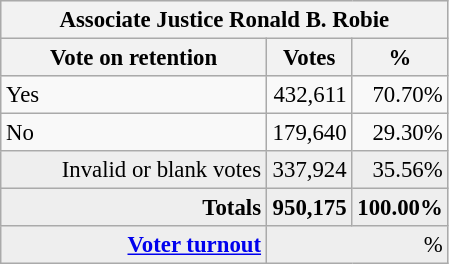<table class="wikitable" style="font-size: 95%;">
<tr style="background-color:#E9E9E9">
<th colspan=7>Associate Justice Ronald B. Robie</th>
</tr>
<tr style="background-color:#E9E9E9">
<th style="width: 170px">Vote on retention</th>
<th style="width: 50px">Votes</th>
<th style="width: 40px">%</th>
</tr>
<tr>
<td>Yes</td>
<td align="right">432,611</td>
<td align="right">70.70%</td>
</tr>
<tr>
<td>No</td>
<td align="right">179,640</td>
<td align="right">29.30%</td>
</tr>
<tr bgcolor="#EEEEEE">
<td align="right">Invalid or blank votes</td>
<td align="right">337,924</td>
<td align="right">35.56%</td>
</tr>
<tr bgcolor="#EEEEEE">
<td align="right"><strong>Totals</strong></td>
<td align="right"><strong>950,175</strong></td>
<td align="right"><strong>100.00%</strong></td>
</tr>
<tr bgcolor="#EEEEEE">
<td align="right"><strong><a href='#'>Voter turnout</a></strong></td>
<td colspan="2" align="right">%</td>
</tr>
</table>
